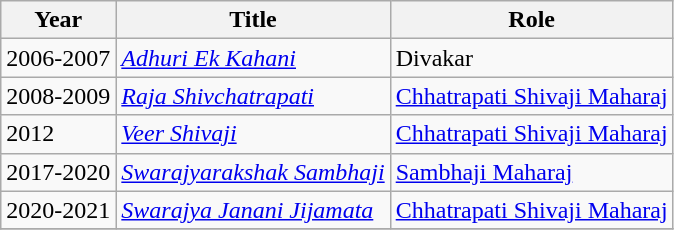<table class= wikitable>
<tr>
<th><strong>Year </strong></th>
<th><strong>Title </strong></th>
<th><strong>Role </strong></th>
</tr>
<tr>
<td>2006-2007</td>
<td><em><a href='#'>Adhuri Ek Kahani</a></em></td>
<td>Divakar</td>
</tr>
<tr>
<td>2008-2009</td>
<td><em><a href='#'>Raja Shivchatrapati</a></em></td>
<td><a href='#'>Chhatrapati Shivaji Maharaj</a></td>
</tr>
<tr>
<td>2012</td>
<td><em><a href='#'>Veer Shivaji</a></em></td>
<td><a href='#'>Chhatrapati Shivaji Maharaj</a></td>
</tr>
<tr>
<td>2017-2020</td>
<td><em><a href='#'>Swarajyarakshak Sambhaji</a></em></td>
<td><a href='#'>Sambhaji Maharaj</a></td>
</tr>
<tr>
<td>2020-2021</td>
<td><em><a href='#'>Swarajya Janani Jijamata</a></em></td>
<td><a href='#'>Chhatrapati Shivaji Maharaj</a></td>
</tr>
<tr>
</tr>
</table>
